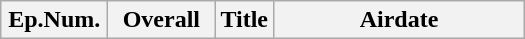<table class="wikitable plainrowheaders">
<tr>
<th style="width:4em;">Ep.Num.</th>
<th style="width:4em;">Overall</th>
<th>Title</th>
<th style="width:10em;">Airdate<br>


  



</th>
</tr>
</table>
